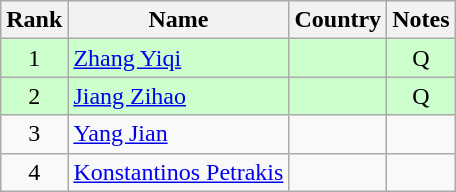<table class="wikitable" style="text-align:center;">
<tr>
<th>Rank</th>
<th>Name</th>
<th>Country</th>
<th>Notes</th>
</tr>
<tr bgcolor=ccffcc>
<td>1</td>
<td align=left><a href='#'>Zhang Yiqi</a></td>
<td align=left></td>
<td>Q</td>
</tr>
<tr bgcolor=ccffcc>
<td>2</td>
<td align=left><a href='#'>Jiang Zihao</a></td>
<td align=left></td>
<td>Q</td>
</tr>
<tr>
<td>3</td>
<td align=left><a href='#'>Yang Jian</a></td>
<td align=left></td>
<td></td>
</tr>
<tr>
<td>4</td>
<td align=left><a href='#'>Konstantinos Petrakis</a></td>
<td align=left></td>
<td></td>
</tr>
</table>
